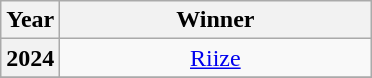<table class="wikitable plainrowheaders" style="text-align:center">
<tr>
<th scope="col">Year</th>
<th scope="col" width="200">Winner</th>
</tr>
<tr>
<th scope="row">2024</th>
<td><a href='#'>Riize</a></td>
</tr>
<tr>
</tr>
</table>
